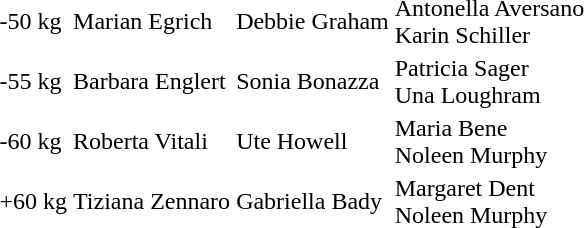<table>
<tr>
<td>-50 kg</td>
<td>Marian Egrich </td>
<td>Debbie Graham </td>
<td>Antonella Aversano <br>Karin Schiller </td>
</tr>
<tr>
<td>-55 kg</td>
<td>Barbara Englert </td>
<td>Sonia Bonazza </td>
<td>Patricia Sager <br>Una Loughram </td>
</tr>
<tr>
<td>-60 kg</td>
<td>Roberta Vitali </td>
<td>Ute Howell </td>
<td>Maria Bene <br>Noleen Murphy </td>
</tr>
<tr>
<td>+60 kg</td>
<td>Tiziana Zennaro </td>
<td>Gabriella Bady </td>
<td>Margaret Dent <br>Noleen Murphy </td>
</tr>
<tr>
</tr>
</table>
